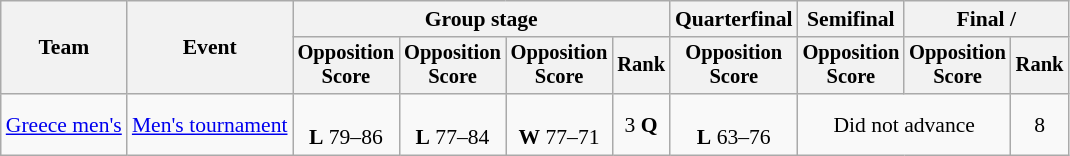<table class=wikitable style=font-size:90%;text-align:center>
<tr>
<th rowspan=2>Team</th>
<th rowspan=2>Event</th>
<th colspan=4>Group stage</th>
<th>Quarterfinal</th>
<th>Semifinal</th>
<th colspan=2>Final / </th>
</tr>
<tr style=font-size:95%>
<th>Opposition<br>Score</th>
<th>Opposition<br>Score</th>
<th>Opposition<br>Score</th>
<th>Rank</th>
<th>Opposition<br>Score</th>
<th>Opposition<br>Score</th>
<th>Opposition<br>Score</th>
<th>Rank</th>
</tr>
<tr>
<td align=left><a href='#'>Greece men's</a></td>
<td align=left><a href='#'>Men's tournament</a></td>
<td><br><strong>L</strong> 79–86</td>
<td><br><strong>L</strong> 77–84</td>
<td><br><strong>W</strong> 77–71</td>
<td>3 <strong>Q</strong></td>
<td><br><strong>L</strong> 63–76</td>
<td colspan=2>Did not advance</td>
<td>8</td>
</tr>
</table>
